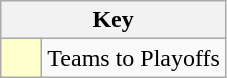<table class="wikitable" style="text-align: center;">
<tr>
<th colspan=2>Key</th>
</tr>
<tr>
<td style="background:#ffffcc; width:20px;"></td>
<td align=left>Teams to Playoffs</td>
</tr>
</table>
